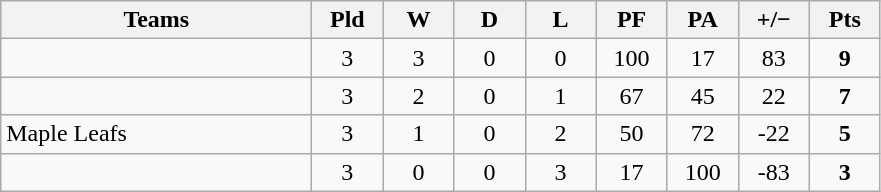<table class="wikitable" style="text-align: center;">
<tr>
<th width="200">Teams</th>
<th width="40">Pld</th>
<th width="40">W</th>
<th width="40">D</th>
<th width="40">L</th>
<th width="40">PF</th>
<th width="40">PA</th>
<th width="40">+/−</th>
<th width="40">Pts</th>
</tr>
<tr>
<td align=left></td>
<td>3</td>
<td>3</td>
<td>0</td>
<td>0</td>
<td>100</td>
<td>17</td>
<td>83</td>
<td><strong>9</strong></td>
</tr>
<tr>
<td align=left></td>
<td>3</td>
<td>2</td>
<td>0</td>
<td>1</td>
<td>67</td>
<td>45</td>
<td>22</td>
<td><strong>7</strong></td>
</tr>
<tr>
<td align=left> Maple Leafs</td>
<td>3</td>
<td>1</td>
<td>0</td>
<td>2</td>
<td>50</td>
<td>72</td>
<td>-22</td>
<td><strong>5</strong></td>
</tr>
<tr>
<td align=left></td>
<td>3</td>
<td>0</td>
<td>0</td>
<td>3</td>
<td>17</td>
<td>100</td>
<td>-83</td>
<td><strong>3</strong></td>
</tr>
</table>
